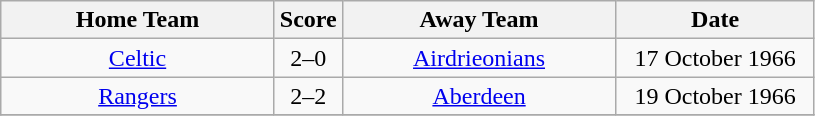<table class="wikitable" style="text-align:center;">
<tr>
<th width=175>Home Team</th>
<th width=20>Score</th>
<th width=175>Away Team</th>
<th width= 125>Date</th>
</tr>
<tr>
<td><a href='#'>Celtic</a></td>
<td>2–0</td>
<td><a href='#'>Airdrieonians</a></td>
<td>17 October 1966</td>
</tr>
<tr>
<td><a href='#'>Rangers</a></td>
<td>2–2</td>
<td><a href='#'>Aberdeen</a></td>
<td>19 October 1966</td>
</tr>
<tr>
</tr>
</table>
